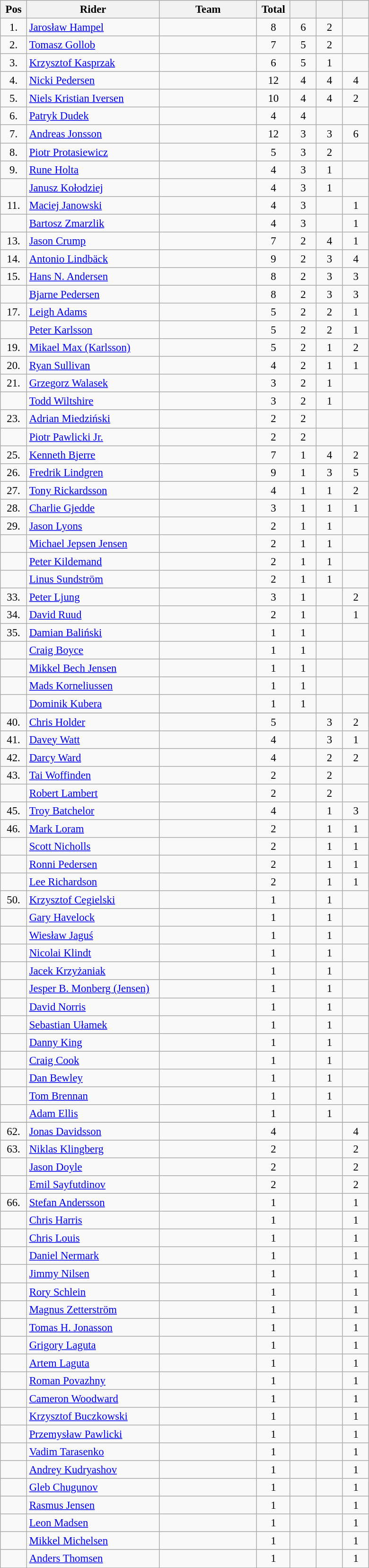<table class="wikitable" style="font-size: 95%">
<tr>
<th width=30px>Pos</th>
<th width=180px>Rider</th>
<th width=130px>Team</th>
<th width=40px>Total</th>
<th width=30px ></th>
<th width=30px ></th>
<th width=30px ></th>
</tr>
<tr align=center>
<td>1.</td>
<td align=left><a href='#'>Jarosław Hampel</a></td>
<td align=left></td>
<td>8</td>
<td>6</td>
<td>2</td>
<td></td>
</tr>
<tr align=center>
<td>2.</td>
<td align=left><a href='#'>Tomasz Gollob</a></td>
<td align=left></td>
<td>7</td>
<td>5</td>
<td>2</td>
<td></td>
</tr>
<tr align=center>
<td>3.</td>
<td align=left><a href='#'>Krzysztof Kasprzak</a></td>
<td align=left></td>
<td>6</td>
<td>5</td>
<td>1</td>
<td></td>
</tr>
<tr align=center>
<td>4.</td>
<td align=left><a href='#'>Nicki Pedersen</a></td>
<td align=left></td>
<td>12</td>
<td>4</td>
<td>4</td>
<td>4</td>
</tr>
<tr align=center>
<td>5.</td>
<td align=left><a href='#'>Niels Kristian Iversen</a></td>
<td align=left></td>
<td>10</td>
<td>4</td>
<td>4</td>
<td>2</td>
</tr>
<tr align=center>
<td>6.</td>
<td align=left><a href='#'>Patryk Dudek</a></td>
<td align=left></td>
<td>4</td>
<td>4</td>
<td></td>
<td></td>
</tr>
<tr align=center>
<td>7.</td>
<td align=left><a href='#'>Andreas Jonsson</a></td>
<td align=left></td>
<td>12</td>
<td>3</td>
<td>3</td>
<td>6</td>
</tr>
<tr align=center>
<td>8.</td>
<td align=left><a href='#'>Piotr Protasiewicz</a></td>
<td align=left></td>
<td>5</td>
<td>3</td>
<td>2</td>
<td></td>
</tr>
<tr align=center>
<td>9.</td>
<td align=left><a href='#'>Rune Holta</a></td>
<td align=left></td>
<td>4</td>
<td>3</td>
<td>1</td>
<td></td>
</tr>
<tr align=center>
<td></td>
<td align=left><a href='#'>Janusz Kołodziej</a></td>
<td align=left></td>
<td>4</td>
<td>3</td>
<td>1</td>
<td></td>
</tr>
<tr align=center>
<td>11.</td>
<td align=left><a href='#'>Maciej Janowski</a></td>
<td align=left></td>
<td>4</td>
<td>3</td>
<td></td>
<td>1</td>
</tr>
<tr align=center>
<td></td>
<td align=left><a href='#'>Bartosz Zmarzlik</a></td>
<td align=left></td>
<td>4</td>
<td>3</td>
<td></td>
<td>1</td>
</tr>
<tr align=center>
<td>13.</td>
<td align=left><a href='#'>Jason Crump</a></td>
<td align=left></td>
<td>7</td>
<td>2</td>
<td>4</td>
<td>1</td>
</tr>
<tr align=center>
<td>14.</td>
<td align=left><a href='#'>Antonio Lindbäck</a></td>
<td align=left></td>
<td>9</td>
<td>2</td>
<td>3</td>
<td>4</td>
</tr>
<tr align=center>
<td>15.</td>
<td align=left><a href='#'>Hans N. Andersen</a></td>
<td align=left></td>
<td>8</td>
<td>2</td>
<td>3</td>
<td>3</td>
</tr>
<tr align=center>
<td></td>
<td align=left><a href='#'>Bjarne Pedersen</a></td>
<td align=left></td>
<td>8</td>
<td>2</td>
<td>3</td>
<td>3</td>
</tr>
<tr align=center>
<td>17.</td>
<td align=left><a href='#'>Leigh Adams</a></td>
<td align=left></td>
<td>5</td>
<td>2</td>
<td>2</td>
<td>1</td>
</tr>
<tr align=center>
<td></td>
<td align=left><a href='#'>Peter Karlsson</a></td>
<td align=left></td>
<td>5</td>
<td>2</td>
<td>2</td>
<td>1</td>
</tr>
<tr align=center>
<td>19.</td>
<td align=left><a href='#'>Mikael Max (Karlsson)</a></td>
<td align=left></td>
<td>5</td>
<td>2</td>
<td>1</td>
<td>2</td>
</tr>
<tr align=center>
<td>20.</td>
<td align=left><a href='#'>Ryan Sullivan</a></td>
<td align=left></td>
<td>4</td>
<td>2</td>
<td>1</td>
<td>1</td>
</tr>
<tr align=center>
<td>21.</td>
<td align=left><a href='#'>Grzegorz Walasek</a></td>
<td align=left></td>
<td>3</td>
<td>2</td>
<td>1</td>
<td></td>
</tr>
<tr align=center>
<td></td>
<td align=left><a href='#'>Todd Wiltshire</a></td>
<td align=left></td>
<td>3</td>
<td>2</td>
<td>1</td>
<td></td>
</tr>
<tr align=center>
<td>23.</td>
<td align=left><a href='#'>Adrian Miedziński</a></td>
<td align=left></td>
<td>2</td>
<td>2</td>
<td></td>
<td></td>
</tr>
<tr align=center>
<td></td>
<td align=left><a href='#'>Piotr Pawlicki Jr.</a></td>
<td align=left></td>
<td>2</td>
<td>2</td>
<td></td>
<td></td>
</tr>
<tr align=center>
<td>25.</td>
<td align=left><a href='#'>Kenneth Bjerre</a></td>
<td align=left></td>
<td>7</td>
<td>1</td>
<td>4</td>
<td>2</td>
</tr>
<tr align=center>
<td>26.</td>
<td align=left><a href='#'>Fredrik Lindgren</a></td>
<td align=left></td>
<td>9</td>
<td>1</td>
<td>3</td>
<td>5</td>
</tr>
<tr align=center>
<td>27.</td>
<td align=left><a href='#'>Tony Rickardsson</a></td>
<td align=left></td>
<td>4</td>
<td>1</td>
<td>1</td>
<td>2</td>
</tr>
<tr align=center>
<td>28.</td>
<td align=left><a href='#'>Charlie Gjedde</a></td>
<td align=left></td>
<td>3</td>
<td>1</td>
<td>1</td>
<td>1</td>
</tr>
<tr align=center>
<td>29.</td>
<td align=left><a href='#'>Jason Lyons</a></td>
<td align=left></td>
<td>2</td>
<td>1</td>
<td>1</td>
<td></td>
</tr>
<tr align=center>
<td></td>
<td align=left><a href='#'>Michael Jepsen Jensen</a></td>
<td align=left></td>
<td>2</td>
<td>1</td>
<td>1</td>
<td></td>
</tr>
<tr align=center>
<td></td>
<td align=left><a href='#'>Peter Kildemand</a></td>
<td align=left></td>
<td>2</td>
<td>1</td>
<td>1</td>
<td></td>
</tr>
<tr align=center>
<td></td>
<td align=left><a href='#'>Linus Sundström</a></td>
<td align=left></td>
<td>2</td>
<td>1</td>
<td>1</td>
<td></td>
</tr>
<tr align=center>
<td>33.</td>
<td align=left><a href='#'>Peter Ljung</a></td>
<td align=left></td>
<td>3</td>
<td>1</td>
<td></td>
<td>2</td>
</tr>
<tr align=center>
<td>34.</td>
<td align=left><a href='#'>David Ruud</a></td>
<td align=left></td>
<td>2</td>
<td>1</td>
<td></td>
<td>1</td>
</tr>
<tr align=center>
<td>35.</td>
<td align=left><a href='#'>Damian Baliński</a></td>
<td align=left></td>
<td>1</td>
<td>1</td>
<td></td>
<td></td>
</tr>
<tr align=center>
<td></td>
<td align=left><a href='#'>Craig Boyce</a></td>
<td align=left></td>
<td>1</td>
<td>1</td>
<td></td>
<td></td>
</tr>
<tr align=center>
<td></td>
<td align=left><a href='#'>Mikkel Bech Jensen</a></td>
<td align=left></td>
<td>1</td>
<td>1</td>
<td></td>
<td></td>
</tr>
<tr align=center>
<td></td>
<td align=left><a href='#'>Mads Korneliussen</a></td>
<td align=left></td>
<td>1</td>
<td>1</td>
<td></td>
<td></td>
</tr>
<tr align=center>
<td></td>
<td align=left><a href='#'>Dominik Kubera</a></td>
<td align=left></td>
<td>1</td>
<td>1</td>
<td></td>
<td></td>
</tr>
<tr align=center>
</tr>
<tr align=center>
<td>40.</td>
<td align=left><a href='#'>Chris Holder</a></td>
<td align=left></td>
<td>5</td>
<td></td>
<td>3</td>
<td>2</td>
</tr>
<tr align=center>
<td>41.</td>
<td align=left><a href='#'>Davey Watt</a></td>
<td align=left></td>
<td>4</td>
<td></td>
<td>3</td>
<td>1</td>
</tr>
<tr align=center>
<td>42.</td>
<td align=left><a href='#'>Darcy Ward</a></td>
<td align=left></td>
<td>4</td>
<td></td>
<td>2</td>
<td>2</td>
</tr>
<tr align=center>
<td>43.</td>
<td align=left><a href='#'>Tai Woffinden</a></td>
<td align=left></td>
<td>2</td>
<td></td>
<td>2</td>
<td></td>
</tr>
<tr align=center>
<td></td>
<td align=left><a href='#'>Robert Lambert</a></td>
<td align=left></td>
<td>2</td>
<td></td>
<td>2</td>
<td></td>
</tr>
<tr align=center>
<td>45.</td>
<td align=left><a href='#'>Troy Batchelor</a></td>
<td align=left></td>
<td>4</td>
<td></td>
<td>1</td>
<td>3</td>
</tr>
<tr align=center>
<td>46.</td>
<td align=left><a href='#'>Mark Loram</a></td>
<td align=left></td>
<td>2</td>
<td></td>
<td>1</td>
<td>1</td>
</tr>
<tr align=center>
<td></td>
<td align=left><a href='#'>Scott Nicholls</a></td>
<td align=left></td>
<td>2</td>
<td></td>
<td>1</td>
<td>1</td>
</tr>
<tr align=center>
<td></td>
<td align=left><a href='#'>Ronni Pedersen</a></td>
<td align=left></td>
<td>2</td>
<td></td>
<td>1</td>
<td>1</td>
</tr>
<tr align=center>
<td></td>
<td align=left><a href='#'>Lee Richardson</a></td>
<td align=left></td>
<td>2</td>
<td></td>
<td>1</td>
<td>1</td>
</tr>
<tr align=center>
<td>50.</td>
<td align=left><a href='#'>Krzysztof Cegielski</a></td>
<td align=left></td>
<td>1</td>
<td></td>
<td>1</td>
<td></td>
</tr>
<tr align=center>
<td></td>
<td align=left><a href='#'>Gary Havelock</a></td>
<td align=left></td>
<td>1</td>
<td></td>
<td>1</td>
<td></td>
</tr>
<tr align=center>
<td></td>
<td align=left><a href='#'>Wiesław Jaguś</a></td>
<td align=left></td>
<td>1</td>
<td></td>
<td>1</td>
<td></td>
</tr>
<tr align=center>
<td></td>
<td align=left><a href='#'>Nicolai Klindt</a></td>
<td align=left></td>
<td>1</td>
<td></td>
<td>1</td>
<td></td>
</tr>
<tr align=center>
<td></td>
<td align=left><a href='#'>Jacek Krzyżaniak</a></td>
<td align=left></td>
<td>1</td>
<td></td>
<td>1</td>
<td></td>
</tr>
<tr align=center>
<td></td>
<td align=left><a href='#'>Jesper B. Monberg (Jensen)</a></td>
<td align=left></td>
<td>1</td>
<td></td>
<td>1</td>
<td></td>
</tr>
<tr align=center>
<td></td>
<td align=left><a href='#'>David Norris</a></td>
<td align=left></td>
<td>1</td>
<td></td>
<td>1</td>
<td></td>
</tr>
<tr align=center>
<td></td>
<td align=left><a href='#'>Sebastian Ułamek</a></td>
<td align=left></td>
<td>1</td>
<td></td>
<td>1</td>
<td></td>
</tr>
<tr align=center>
<td></td>
<td align=left><a href='#'>Danny King</a></td>
<td align=left></td>
<td>1</td>
<td></td>
<td>1</td>
<td></td>
</tr>
<tr align=center>
<td></td>
<td align=left><a href='#'>Craig Cook</a></td>
<td align=left></td>
<td>1</td>
<td></td>
<td>1</td>
<td></td>
</tr>
<tr align=center>
<td></td>
<td align=left><a href='#'>Dan Bewley</a></td>
<td align=left></td>
<td>1</td>
<td></td>
<td>1</td>
<td></td>
</tr>
<tr align=center>
<td></td>
<td align=left><a href='#'>Tom Brennan</a></td>
<td align=left></td>
<td>1</td>
<td></td>
<td>1</td>
<td></td>
</tr>
<tr align=center>
<td></td>
<td align=left><a href='#'>Adam Ellis</a></td>
<td align=left></td>
<td>1</td>
<td></td>
<td>1</td>
<td></td>
</tr>
<tr align=center>
</tr>
<tr align=center>
<td>62.</td>
<td align=left><a href='#'>Jonas Davidsson</a></td>
<td align=left></td>
<td>4</td>
<td></td>
<td></td>
<td>4</td>
</tr>
<tr align=center>
<td>63.</td>
<td align=left><a href='#'>Niklas Klingberg</a></td>
<td align=left></td>
<td>2</td>
<td></td>
<td></td>
<td>2</td>
</tr>
<tr align=center>
<td></td>
<td align=left><a href='#'>Jason Doyle</a></td>
<td align=left></td>
<td>2</td>
<td></td>
<td></td>
<td>2</td>
</tr>
<tr align=center>
<td></td>
<td align=left><a href='#'>Emil Sayfutdinov</a></td>
<td align=left></td>
<td>2</td>
<td></td>
<td></td>
<td>2</td>
</tr>
<tr align=center>
<td>66.</td>
<td align=left><a href='#'>Stefan Andersson</a></td>
<td align=left></td>
<td>1</td>
<td></td>
<td></td>
<td>1</td>
</tr>
<tr align=center>
<td></td>
<td align=left><a href='#'>Chris Harris</a></td>
<td align=left></td>
<td>1</td>
<td></td>
<td></td>
<td>1</td>
</tr>
<tr align=center>
<td></td>
<td align=left><a href='#'>Chris Louis</a></td>
<td align=left></td>
<td>1</td>
<td></td>
<td></td>
<td>1</td>
</tr>
<tr align=center>
<td></td>
<td align=left><a href='#'>Daniel Nermark</a></td>
<td align=left></td>
<td>1</td>
<td></td>
<td></td>
<td>1</td>
</tr>
<tr align=center>
<td></td>
<td align=left><a href='#'>Jimmy Nilsen</a></td>
<td align=left></td>
<td>1</td>
<td></td>
<td></td>
<td>1</td>
</tr>
<tr align=center>
<td></td>
<td align=left><a href='#'>Rory Schlein</a></td>
<td align=left></td>
<td>1</td>
<td></td>
<td></td>
<td>1</td>
</tr>
<tr align=center>
<td></td>
<td align=left><a href='#'>Magnus Zetterström</a></td>
<td align=left></td>
<td>1</td>
<td></td>
<td></td>
<td>1</td>
</tr>
<tr align=center>
<td></td>
<td align=left><a href='#'>Tomas H. Jonasson</a></td>
<td align=left></td>
<td>1</td>
<td></td>
<td></td>
<td>1</td>
</tr>
<tr align=center>
<td></td>
<td align=left><a href='#'>Grigory Laguta</a></td>
<td align=left></td>
<td>1</td>
<td></td>
<td></td>
<td>1</td>
</tr>
<tr align=center>
<td></td>
<td align=left><a href='#'>Artem Laguta</a></td>
<td align=left></td>
<td>1</td>
<td></td>
<td></td>
<td>1</td>
</tr>
<tr align=center>
<td></td>
<td align=left><a href='#'>Roman Povazhny</a></td>
<td align=left></td>
<td>1</td>
<td></td>
<td></td>
<td>1</td>
</tr>
<tr align=center>
<td></td>
<td align=left><a href='#'>Cameron Woodward</a></td>
<td align=left></td>
<td>1</td>
<td></td>
<td></td>
<td>1</td>
</tr>
<tr align=center>
<td></td>
<td align=left><a href='#'>Krzysztof Buczkowski</a></td>
<td align=left></td>
<td>1</td>
<td></td>
<td></td>
<td>1</td>
</tr>
<tr align=center>
<td></td>
<td align=left><a href='#'>Przemysław Pawlicki</a></td>
<td align=left></td>
<td>1</td>
<td></td>
<td></td>
<td>1</td>
</tr>
<tr align=center>
<td></td>
<td align=left><a href='#'>Vadim Tarasenko</a></td>
<td align=left></td>
<td>1</td>
<td></td>
<td></td>
<td>1</td>
</tr>
<tr align=center>
<td></td>
<td align=left><a href='#'>Andrey Kudryashov</a></td>
<td align=left></td>
<td>1</td>
<td></td>
<td></td>
<td>1</td>
</tr>
<tr align=center>
<td></td>
<td align=left><a href='#'>Gleb Chugunov</a></td>
<td align=left></td>
<td>1</td>
<td></td>
<td></td>
<td>1</td>
</tr>
<tr align=center>
<td></td>
<td align=left><a href='#'>Rasmus Jensen</a></td>
<td align=left></td>
<td>1</td>
<td></td>
<td></td>
<td>1</td>
</tr>
<tr align=center>
<td></td>
<td align=left><a href='#'>Leon Madsen</a></td>
<td align=left></td>
<td>1</td>
<td></td>
<td></td>
<td>1</td>
</tr>
<tr align=center>
<td></td>
<td align=left><a href='#'>Mikkel Michelsen</a></td>
<td align=left></td>
<td>1</td>
<td></td>
<td></td>
<td>1</td>
</tr>
<tr align=center>
<td></td>
<td align=left><a href='#'>Anders Thomsen</a></td>
<td align=left></td>
<td>1</td>
<td></td>
<td></td>
<td>1</td>
</tr>
</table>
